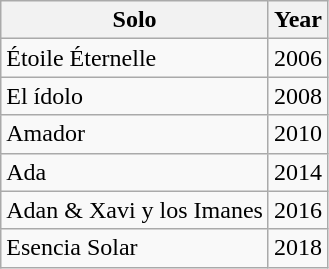<table class="wikitable">
<tr>
<th>Solo</th>
<th>Year</th>
</tr>
<tr>
<td>Étoile Éternelle</td>
<td>2006</td>
</tr>
<tr>
<td>El ídolo</td>
<td>2008</td>
</tr>
<tr>
<td>Amador</td>
<td>2010</td>
</tr>
<tr>
<td>Ada</td>
<td>2014</td>
</tr>
<tr>
<td>Adan & Xavi y los Imanes</td>
<td>2016</td>
</tr>
<tr>
<td>Esencia Solar</td>
<td>2018</td>
</tr>
</table>
